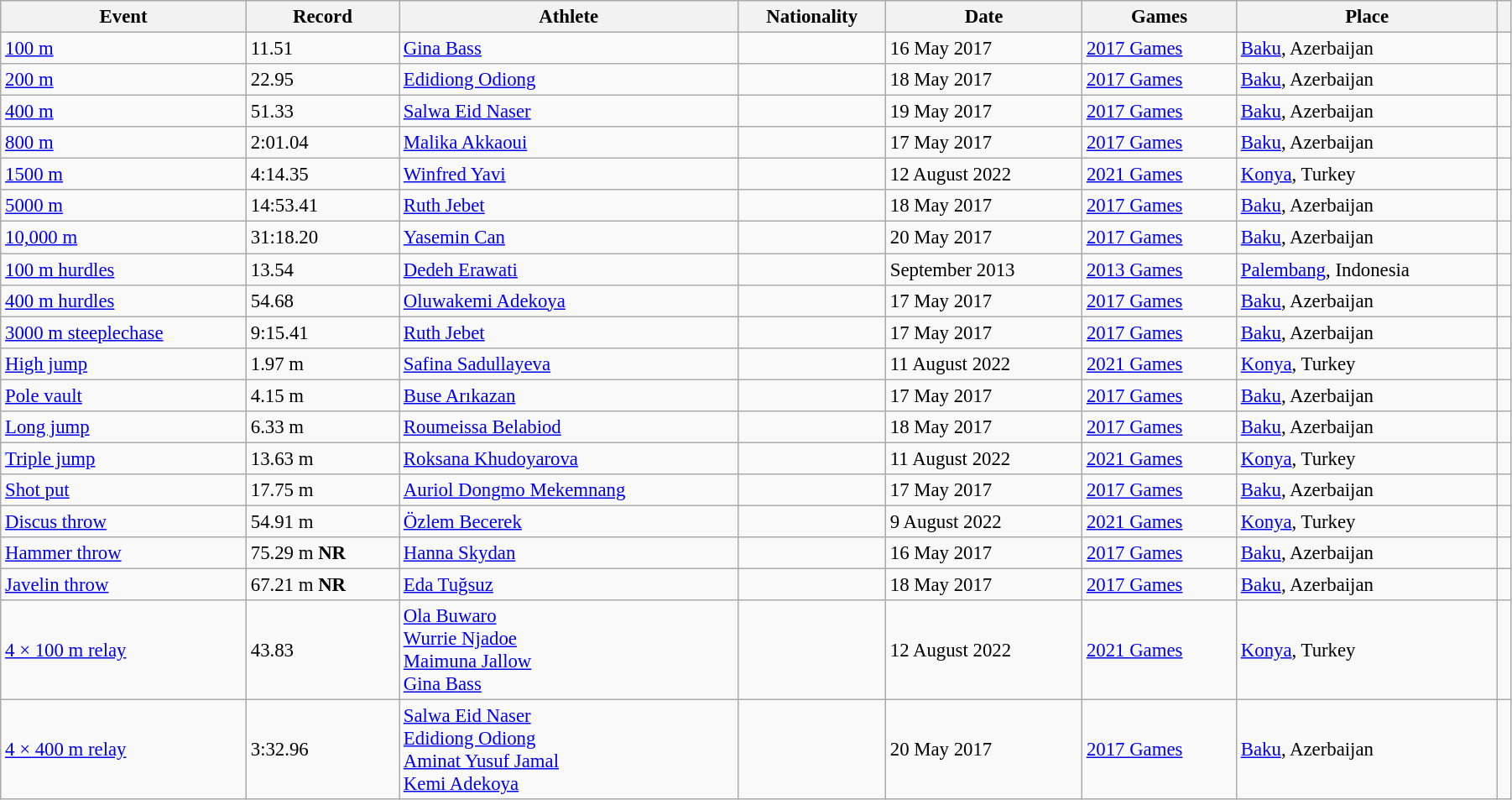<table class="wikitable" style="font-size:95%; width: 95%;">
<tr>
<th>Event</th>
<th>Record</th>
<th>Athlete</th>
<th>Nationality</th>
<th>Date</th>
<th>Games</th>
<th>Place</th>
<th></th>
</tr>
<tr>
<td><a href='#'>100 m</a></td>
<td>11.51 </td>
<td><a href='#'>Gina Bass</a></td>
<td></td>
<td>16 May 2017</td>
<td><a href='#'>2017 Games</a></td>
<td> <a href='#'>Baku</a>, Azerbaijan</td>
<td></td>
</tr>
<tr>
<td><a href='#'>200 m</a></td>
<td>22.95 </td>
<td><a href='#'>Edidiong Odiong</a></td>
<td></td>
<td>18 May 2017</td>
<td><a href='#'>2017 Games</a></td>
<td> <a href='#'>Baku</a>, Azerbaijan</td>
<td></td>
</tr>
<tr>
<td><a href='#'>400 m</a></td>
<td>51.33</td>
<td><a href='#'>Salwa Eid Naser</a></td>
<td></td>
<td>19 May 2017</td>
<td><a href='#'>2017 Games</a></td>
<td> <a href='#'>Baku</a>, Azerbaijan</td>
<td></td>
</tr>
<tr>
<td><a href='#'>800 m</a></td>
<td>2:01.04</td>
<td><a href='#'>Malika Akkaoui</a></td>
<td></td>
<td>17 May 2017</td>
<td><a href='#'>2017 Games</a></td>
<td> <a href='#'>Baku</a>, Azerbaijan</td>
<td></td>
</tr>
<tr>
<td><a href='#'>1500 m</a></td>
<td>4:14.35 </td>
<td><a href='#'>Winfred Yavi</a></td>
<td></td>
<td>12 August 2022</td>
<td><a href='#'>2021 Games</a></td>
<td> <a href='#'>Konya</a>, Turkey</td>
<td></td>
</tr>
<tr>
<td><a href='#'>5000 m</a></td>
<td>14:53.41</td>
<td><a href='#'>Ruth Jebet</a></td>
<td></td>
<td>18 May 2017</td>
<td><a href='#'>2017 Games</a></td>
<td> <a href='#'>Baku</a>, Azerbaijan</td>
<td></td>
</tr>
<tr>
<td><a href='#'>10,000 m</a></td>
<td>31:18.20</td>
<td><a href='#'>Yasemin Can</a></td>
<td></td>
<td>20 May 2017</td>
<td><a href='#'>2017 Games</a></td>
<td> <a href='#'>Baku</a>, Azerbaijan</td>
<td></td>
</tr>
<tr>
<td><a href='#'>100 m hurdles</a></td>
<td>13.54</td>
<td><a href='#'>Dedeh Erawati</a></td>
<td></td>
<td>September 2013</td>
<td><a href='#'>2013 Games</a></td>
<td> <a href='#'>Palembang</a>, Indonesia</td>
<td></td>
</tr>
<tr>
<td><a href='#'>400 m hurdles</a></td>
<td>54.68</td>
<td><a href='#'>Oluwakemi Adekoya</a></td>
<td></td>
<td>17 May 2017</td>
<td><a href='#'>2017 Games</a></td>
<td> <a href='#'>Baku</a>, Azerbaijan</td>
<td></td>
</tr>
<tr>
<td><a href='#'>3000 m steeplechase</a></td>
<td>9:15.41</td>
<td><a href='#'>Ruth Jebet</a></td>
<td></td>
<td>17 May 2017</td>
<td><a href='#'>2017 Games</a></td>
<td> <a href='#'>Baku</a>, Azerbaijan</td>
<td></td>
</tr>
<tr>
<td><a href='#'>High jump</a></td>
<td>1.97 m </td>
<td><a href='#'>Safina Sadullayeva</a></td>
<td></td>
<td>11 August 2022</td>
<td><a href='#'>2021 Games</a></td>
<td> <a href='#'>Konya</a>, Turkey</td>
<td></td>
</tr>
<tr>
<td><a href='#'>Pole vault</a></td>
<td>4.15 m</td>
<td><a href='#'>Buse Arıkazan</a></td>
<td></td>
<td>17 May 2017</td>
<td><a href='#'>2017 Games</a></td>
<td> <a href='#'>Baku</a>, Azerbaijan</td>
<td></td>
</tr>
<tr>
<td><a href='#'>Long jump</a></td>
<td>6.33 m </td>
<td><a href='#'>Roumeissa Belabiod</a></td>
<td></td>
<td>18 May 2017</td>
<td><a href='#'>2017 Games</a></td>
<td> <a href='#'>Baku</a>, Azerbaijan</td>
<td></td>
</tr>
<tr>
<td><a href='#'>Triple jump</a></td>
<td>13.63 m  </td>
<td><a href='#'>Roksana Khudoyarova</a></td>
<td></td>
<td>11 August 2022</td>
<td><a href='#'>2021 Games</a></td>
<td> <a href='#'>Konya</a>, Turkey</td>
<td></td>
</tr>
<tr>
<td><a href='#'>Shot put</a></td>
<td>17.75 m</td>
<td><a href='#'>Auriol Dongmo Mekemnang</a></td>
<td></td>
<td>17 May 2017</td>
<td><a href='#'>2017 Games</a></td>
<td> <a href='#'>Baku</a>, Azerbaijan</td>
<td></td>
</tr>
<tr>
<td><a href='#'>Discus throw</a></td>
<td>54.91 m </td>
<td><a href='#'>Özlem Becerek</a></td>
<td></td>
<td>9 August 2022</td>
<td><a href='#'>2021 Games</a></td>
<td> <a href='#'>Konya</a>, Turkey</td>
<td></td>
</tr>
<tr>
<td><a href='#'>Hammer throw</a></td>
<td>75.29 m <strong>NR</strong></td>
<td><a href='#'>Hanna Skydan</a></td>
<td></td>
<td>16 May 2017</td>
<td><a href='#'>2017 Games</a></td>
<td> <a href='#'>Baku</a>, Azerbaijan</td>
<td></td>
</tr>
<tr>
<td><a href='#'>Javelin throw</a></td>
<td>67.21 m <strong>NR</strong></td>
<td><a href='#'>Eda Tuğsuz</a></td>
<td></td>
<td>18 May 2017</td>
<td><a href='#'>2017 Games</a></td>
<td> <a href='#'>Baku</a>, Azerbaijan</td>
<td></td>
</tr>
<tr>
<td><a href='#'>4 × 100 m relay</a></td>
<td>43.83 </td>
<td><a href='#'>Ola Buwaro</a><br><a href='#'>Wurrie Njadoe</a><br><a href='#'>Maimuna Jallow</a><br><a href='#'>Gina Bass</a></td>
<td></td>
<td>12 August 2022</td>
<td><a href='#'>2021 Games</a></td>
<td> <a href='#'>Konya</a>, Turkey</td>
<td></td>
</tr>
<tr>
<td><a href='#'>4 × 400 m relay</a></td>
<td>3:32.96</td>
<td><a href='#'>Salwa Eid Naser</a><br><a href='#'>Edidiong Odiong</a><br><a href='#'>Aminat Yusuf Jamal</a><br><a href='#'>Kemi Adekoya</a></td>
<td></td>
<td>20 May 2017</td>
<td><a href='#'>2017 Games</a></td>
<td> <a href='#'>Baku</a>, Azerbaijan</td>
<td></td>
</tr>
</table>
